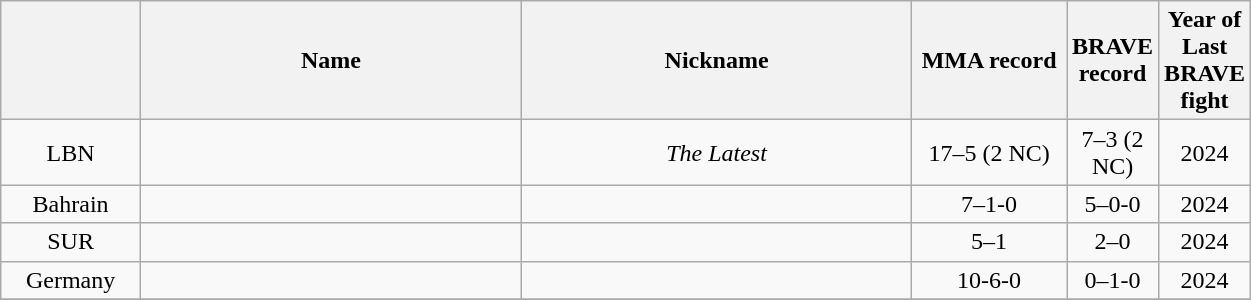<table class="wikitable sortable" width="66%" style="text-align:center;">
<tr>
<th width=12%></th>
<th width=37%>Name</th>
<th width=37%>Nickname</th>
<th width=20%>MMA record</th>
<th width=10%>BRAVE record</th>
<th width=10%>Year of Last BRAVE fight</th>
</tr>
<tr style="display:none;">
<td>!a</td>
<td>!a</td>
<td>-9999</td>
</tr>
<tr>
<td><span>LBN</span></td>
<td></td>
<td><em>The Latest</em></td>
<td>17–5 (2 NC)</td>
<td>7–3 (2 NC)</td>
<td>2024</td>
</tr>
<tr>
<td><span>Bahrain</span></td>
<td></td>
<td></td>
<td>7–1-0</td>
<td>5–0-0</td>
<td>2024</td>
</tr>
<tr>
<td><span>SUR</span></td>
<td></td>
<td></td>
<td>5–1</td>
<td>2–0</td>
<td>2024</td>
</tr>
<tr>
<td><span>Germany</span></td>
<td></td>
<td></td>
<td>10-6-0</td>
<td>0–1-0</td>
<td>2024</td>
</tr>
<tr>
</tr>
</table>
